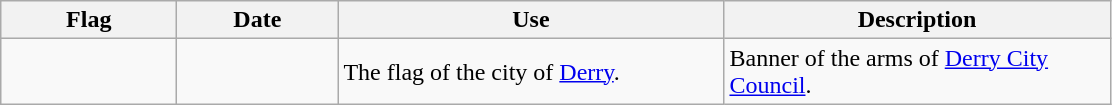<table class="wikitable">
<tr>
<th width="110">Flag</th>
<th width="100">Date</th>
<th width="250">Use</th>
<th width="250">Description</th>
</tr>
<tr>
<td></td>
<td></td>
<td>The flag of the city of <a href='#'>Derry</a>.</td>
<td>Banner of the arms of <a href='#'>Derry City Council</a>.</td>
</tr>
</table>
